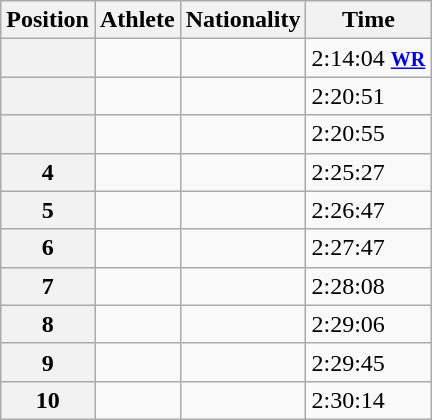<table class="wikitable sortable">
<tr>
<th scope="col">Position</th>
<th scope="col">Athlete</th>
<th scope="col">Nationality</th>
<th scope="col">Time</th>
</tr>
<tr>
<th></th>
<td></td>
<td></td>
<td>2:14:04 <strong><small><a href='#'>WR</a></small></strong></td>
</tr>
<tr>
<th></th>
<td></td>
<td></td>
<td>2:20:51</td>
</tr>
<tr>
<th></th>
<td></td>
<td></td>
<td>2:20:55</td>
</tr>
<tr>
<th>4</th>
<td></td>
<td></td>
<td>2:25:27</td>
</tr>
<tr>
<th>5</th>
<td></td>
<td></td>
<td>2:26:47</td>
</tr>
<tr>
<th>6</th>
<td></td>
<td></td>
<td>2:27:47</td>
</tr>
<tr>
<th>7</th>
<td></td>
<td></td>
<td>2:28:08</td>
</tr>
<tr>
<th>8</th>
<td></td>
<td></td>
<td>2:29:06</td>
</tr>
<tr>
<th>9</th>
<td></td>
<td></td>
<td>2:29:45</td>
</tr>
<tr>
<th>10</th>
<td></td>
<td></td>
<td>2:30:14</td>
</tr>
</table>
